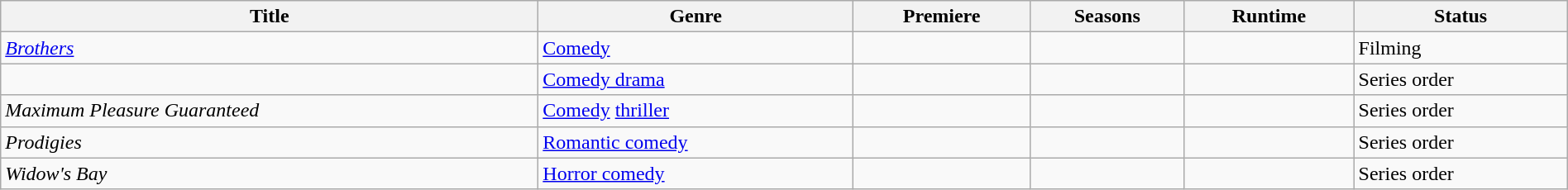<table class="wikitable sortable" style="width:100%">
<tr>
<th>Title</th>
<th>Genre</th>
<th>Premiere</th>
<th>Seasons</th>
<th>Runtime</th>
<th>Status</th>
</tr>
<tr>
<td><em><a href='#'>Brothers</a></em></td>
<td><a href='#'>Comedy</a></td>
<td></td>
<td></td>
<td></td>
<td>Filming</td>
</tr>
<tr>
<td><em></em></td>
<td><a href='#'>Comedy drama</a></td>
<td></td>
<td></td>
<td></td>
<td>Series order</td>
</tr>
<tr>
<td><em>Maximum Pleasure Guaranteed</em></td>
<td><a href='#'>Comedy</a> <a href='#'>thriller</a></td>
<td></td>
<td></td>
<td></td>
<td>Series order</td>
</tr>
<tr>
<td><em>Prodigies</em></td>
<td><a href='#'>Romantic comedy</a></td>
<td></td>
<td></td>
<td></td>
<td>Series order</td>
</tr>
<tr>
<td><em>Widow's Bay</em></td>
<td><a href='#'>Horror comedy</a></td>
<td></td>
<td></td>
<td></td>
<td>Series order</td>
</tr>
</table>
